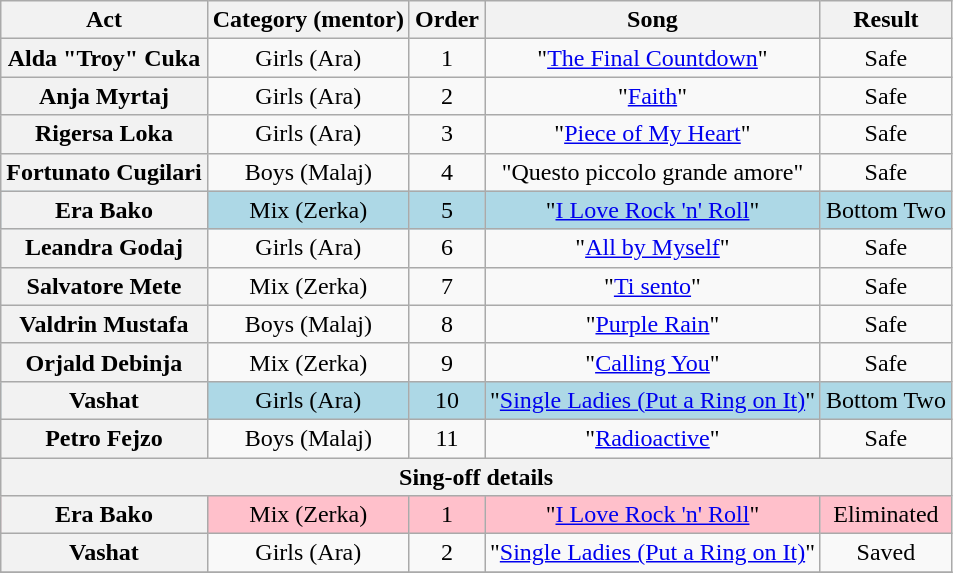<table class="wikitable plainrowheaders" style="text-align:center;">
<tr>
<th scope="col">Act</th>
<th scope="col">Category (mentor)</th>
<th scope="col">Order</th>
<th scope="col">Song</th>
<th scope="col">Result</th>
</tr>
<tr>
<th scope="row">Alda "Troy" Cuka</th>
<td>Girls (Ara)</td>
<td>1</td>
<td>"<a href='#'>The Final Countdown</a>"</td>
<td>Safe</td>
</tr>
<tr>
<th scope="row">Anja Myrtaj</th>
<td>Girls (Ara)</td>
<td>2</td>
<td>"<a href='#'>Faith</a>"</td>
<td>Safe</td>
</tr>
<tr>
<th scope="row">Rigersa Loka</th>
<td>Girls (Ara)</td>
<td>3</td>
<td>"<a href='#'>Piece of My Heart</a>"</td>
<td>Safe</td>
</tr>
<tr>
<th scope="row">Fortunato Cugilari</th>
<td>Boys (Malaj)</td>
<td>4</td>
<td>"Questo piccolo grande amore"</td>
<td>Safe</td>
</tr>
<tr style="background:lightblue;">
<th scope="row">Era Bako</th>
<td>Mix (Zerka)</td>
<td>5</td>
<td>"<a href='#'>I Love Rock 'n' Roll</a>"</td>
<td>Bottom Two</td>
</tr>
<tr>
<th scope="row">Leandra Godaj</th>
<td>Girls (Ara)</td>
<td>6</td>
<td>"<a href='#'>All by Myself</a>"</td>
<td>Safe</td>
</tr>
<tr>
<th scope="row">Salvatore Mete</th>
<td>Mix (Zerka)</td>
<td>7</td>
<td>"<a href='#'>Ti sento</a>"</td>
<td>Safe</td>
</tr>
<tr>
<th scope="row">Valdrin Mustafa</th>
<td>Boys (Malaj)</td>
<td>8</td>
<td>"<a href='#'>Purple Rain</a>"</td>
<td>Safe</td>
</tr>
<tr>
<th scope="row">Orjald Debinja</th>
<td>Mix (Zerka)</td>
<td>9</td>
<td>"<a href='#'>Calling You</a>"</td>
<td>Safe</td>
</tr>
<tr style="background:lightblue;">
<th scope="row">Vashat</th>
<td>Girls (Ara)</td>
<td>10</td>
<td>"<a href='#'>Single Ladies (Put a Ring on It)</a>"</td>
<td>Bottom Two</td>
</tr>
<tr>
<th scope="row">Petro Fejzo</th>
<td>Boys (Malaj)</td>
<td>11</td>
<td>"<a href='#'>Radioactive</a>"</td>
<td>Safe</td>
</tr>
<tr>
<th colspan="5">Sing-off details</th>
</tr>
<tr style="background:pink;">
<th scope="row">Era Bako</th>
<td>Mix (Zerka)</td>
<td>1</td>
<td>"<a href='#'>I Love Rock 'n' Roll</a>"</td>
<td>Eliminated</td>
</tr>
<tr>
<th scope="row">Vashat</th>
<td>Girls (Ara)</td>
<td>2</td>
<td>"<a href='#'>Single Ladies (Put a Ring on It)</a>"</td>
<td>Saved</td>
</tr>
<tr>
</tr>
</table>
